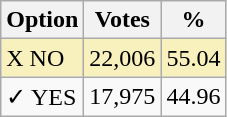<table class="wikitable">
<tr>
<th>Option</th>
<th>Votes</th>
<th>%</th>
</tr>
<tr>
<td style=background:#f8f1bd>X NO</td>
<td style=background:#f8f1bd>22,006</td>
<td style=background:#f8f1bd>55.04</td>
</tr>
<tr>
<td>✓ YES</td>
<td>17,975</td>
<td>44.96</td>
</tr>
</table>
